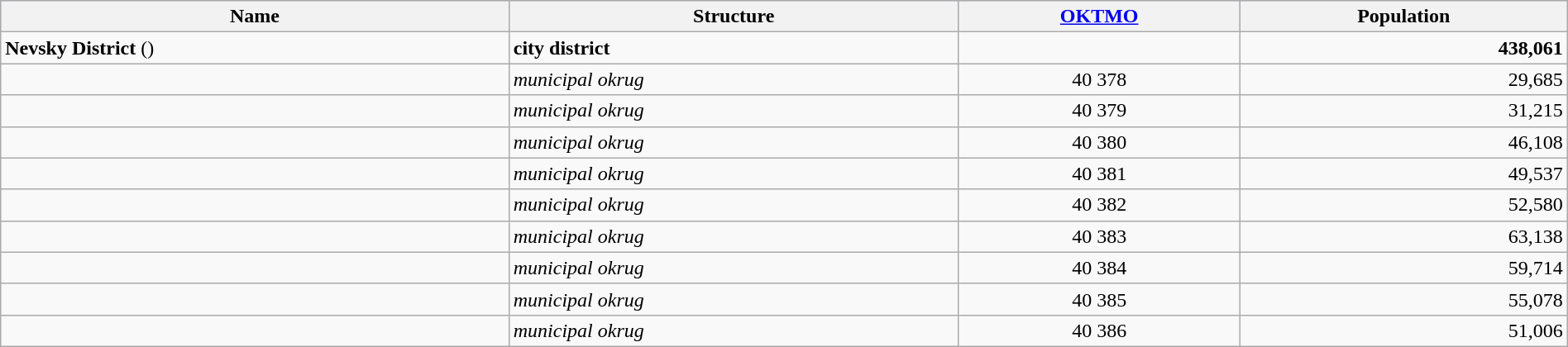<table width=100% class="wikitable">
<tr bgcolor="#CCCCFF" align="left">
<th>Name</th>
<th>Structure</th>
<th><a href='#'>OKTMO</a></th>
<th>Population</th>
</tr>
<tr valign="top">
<td><strong>Nevsky District</strong> () </td>
<td align="left"><strong>city district</strong></td>
<td></td>
<td align="right"><strong>438,061</strong></td>
</tr>
<tr>
<td><br></td>
<td align="left"><em>municipal okrug</em></td>
<td align="center">40 378</td>
<td align="right">29,685</td>
</tr>
<tr>
<td><br></td>
<td align="left"><em>municipal okrug</em></td>
<td align="center">40 379</td>
<td align="right">31,215</td>
</tr>
<tr>
<td><br></td>
<td align="left"><em>municipal okrug</em></td>
<td align="center">40 380</td>
<td align="right">46,108</td>
</tr>
<tr>
<td><br></td>
<td align="left"><em>municipal okrug</em></td>
<td align="center">40 381</td>
<td align="right">49,537</td>
</tr>
<tr>
<td><br></td>
<td align="left"><em>municipal okrug</em></td>
<td align="center">40 382</td>
<td align="right">52,580</td>
</tr>
<tr>
<td><br></td>
<td align="left"><em>municipal okrug</em></td>
<td align="center">40 383</td>
<td align="right">63,138</td>
</tr>
<tr>
<td><br></td>
<td align="left"><em>municipal okrug</em></td>
<td align="center">40 384</td>
<td align="right">59,714</td>
</tr>
<tr>
<td><br></td>
<td align="left"><em>municipal okrug</em></td>
<td align="center">40 385</td>
<td align="right">55,078</td>
</tr>
<tr>
<td><br></td>
<td align="left"><em>municipal okrug</em></td>
<td align="center">40 386</td>
<td align="right">51,006</td>
</tr>
</table>
